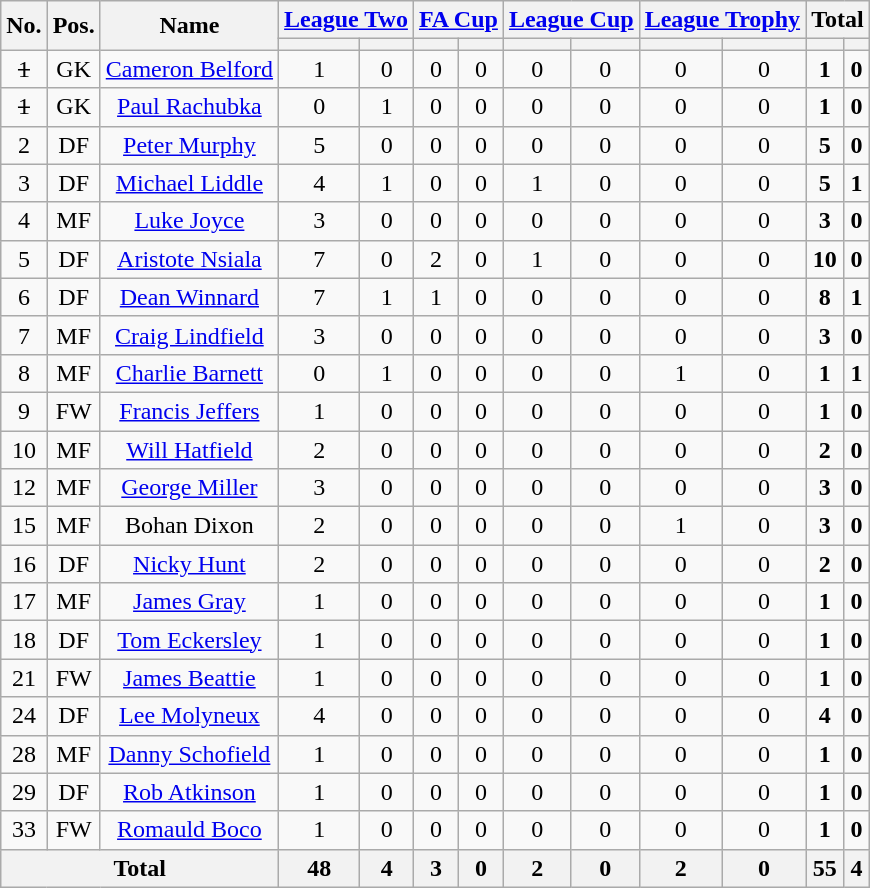<table class="wikitable sortable" style="text-align: center;">
<tr>
<th rowspan="2">No.</th>
<th rowspan="2">Pos.</th>
<th rowspan="2">Name</th>
<th colspan="2"><a href='#'>League Two</a></th>
<th colspan="2"><a href='#'>FA Cup</a></th>
<th colspan="2"><a href='#'>League Cup</a></th>
<th colspan="2"><a href='#'>League Trophy</a></th>
<th colspan="2">Total</th>
</tr>
<tr>
<th></th>
<th></th>
<th></th>
<th></th>
<th></th>
<th></th>
<th></th>
<th></th>
<th></th>
<th></th>
</tr>
<tr>
<td><s>1</s></td>
<td>GK</td>
<td><a href='#'>Cameron Belford</a></td>
<td>1</td>
<td>0</td>
<td>0</td>
<td>0</td>
<td>0</td>
<td>0</td>
<td>0</td>
<td>0</td>
<td><strong>1</strong></td>
<td><strong>0</strong></td>
</tr>
<tr>
<td><s>1</s></td>
<td>GK</td>
<td><a href='#'>Paul Rachubka</a></td>
<td>0</td>
<td>1</td>
<td>0</td>
<td>0</td>
<td>0</td>
<td>0</td>
<td>0</td>
<td>0</td>
<td><strong>1</strong></td>
<td><strong>0</strong></td>
</tr>
<tr>
<td>2</td>
<td>DF</td>
<td><a href='#'>Peter Murphy</a></td>
<td>5</td>
<td>0</td>
<td>0</td>
<td>0</td>
<td>0</td>
<td>0</td>
<td>0</td>
<td>0</td>
<td><strong>5</strong></td>
<td><strong>0</strong></td>
</tr>
<tr>
<td>3</td>
<td>DF</td>
<td><a href='#'>Michael Liddle</a></td>
<td>4</td>
<td>1</td>
<td>0</td>
<td>0</td>
<td>1</td>
<td>0</td>
<td>0</td>
<td>0</td>
<td><strong>5</strong></td>
<td><strong>1</strong></td>
</tr>
<tr>
<td>4</td>
<td>MF</td>
<td><a href='#'>Luke Joyce</a></td>
<td>3</td>
<td>0</td>
<td>0</td>
<td>0</td>
<td>0</td>
<td>0</td>
<td>0</td>
<td>0</td>
<td><strong>3</strong></td>
<td><strong>0</strong></td>
</tr>
<tr>
<td>5</td>
<td>DF</td>
<td><a href='#'>Aristote Nsiala</a></td>
<td>7</td>
<td>0</td>
<td>2</td>
<td>0</td>
<td>1</td>
<td>0</td>
<td>0</td>
<td>0</td>
<td><strong>10</strong></td>
<td><strong>0</strong></td>
</tr>
<tr>
<td>6</td>
<td>DF</td>
<td><a href='#'>Dean Winnard</a></td>
<td>7</td>
<td>1</td>
<td>1</td>
<td>0</td>
<td>0</td>
<td>0</td>
<td>0</td>
<td>0</td>
<td><strong>8</strong></td>
<td><strong>1</strong></td>
</tr>
<tr>
<td>7</td>
<td>MF</td>
<td><a href='#'>Craig Lindfield</a></td>
<td>3</td>
<td>0</td>
<td>0</td>
<td>0</td>
<td>0</td>
<td>0</td>
<td>0</td>
<td>0</td>
<td><strong>3</strong></td>
<td><strong>0</strong></td>
</tr>
<tr>
<td>8</td>
<td>MF</td>
<td><a href='#'>Charlie Barnett</a></td>
<td>0</td>
<td>1</td>
<td>0</td>
<td>0</td>
<td>0</td>
<td>0</td>
<td>1</td>
<td>0</td>
<td><strong>1</strong></td>
<td><strong>1</strong></td>
</tr>
<tr>
<td>9</td>
<td>FW</td>
<td><a href='#'>Francis Jeffers</a></td>
<td>1</td>
<td>0</td>
<td>0</td>
<td>0</td>
<td>0</td>
<td>0</td>
<td>0</td>
<td>0</td>
<td><strong>1</strong></td>
<td><strong>0</strong></td>
</tr>
<tr>
<td>10</td>
<td>MF</td>
<td><a href='#'>Will Hatfield</a></td>
<td>2</td>
<td>0</td>
<td>0</td>
<td>0</td>
<td>0</td>
<td>0</td>
<td>0</td>
<td>0</td>
<td><strong>2</strong></td>
<td><strong>0</strong></td>
</tr>
<tr>
<td>12</td>
<td>MF</td>
<td><a href='#'>George Miller</a></td>
<td>3</td>
<td>0</td>
<td>0</td>
<td>0</td>
<td>0</td>
<td>0</td>
<td>0</td>
<td>0</td>
<td><strong>3</strong></td>
<td><strong>0</strong></td>
</tr>
<tr>
<td>15</td>
<td>MF</td>
<td>Bohan Dixon</td>
<td>2</td>
<td>0</td>
<td>0</td>
<td>0</td>
<td>0</td>
<td>0</td>
<td>1</td>
<td>0</td>
<td><strong>3</strong></td>
<td><strong>0</strong></td>
</tr>
<tr>
<td>16</td>
<td>DF</td>
<td><a href='#'>Nicky Hunt</a></td>
<td>2</td>
<td>0</td>
<td>0</td>
<td>0</td>
<td>0</td>
<td>0</td>
<td>0</td>
<td>0</td>
<td><strong>2</strong></td>
<td><strong>0</strong></td>
</tr>
<tr>
<td>17</td>
<td>MF</td>
<td><a href='#'>James Gray</a></td>
<td>1</td>
<td>0</td>
<td>0</td>
<td>0</td>
<td>0</td>
<td>0</td>
<td>0</td>
<td>0</td>
<td><strong>1</strong></td>
<td><strong>0</strong></td>
</tr>
<tr>
<td>18</td>
<td>DF</td>
<td><a href='#'>Tom Eckersley</a></td>
<td>1</td>
<td>0</td>
<td>0</td>
<td>0</td>
<td>0</td>
<td>0</td>
<td>0</td>
<td>0</td>
<td><strong>1</strong></td>
<td><strong>0</strong></td>
</tr>
<tr>
<td>21</td>
<td>FW</td>
<td><a href='#'>James Beattie</a></td>
<td>1</td>
<td>0</td>
<td>0</td>
<td>0</td>
<td>0</td>
<td>0</td>
<td>0</td>
<td>0</td>
<td><strong>1</strong></td>
<td><strong>0</strong></td>
</tr>
<tr>
<td>24</td>
<td>DF</td>
<td><a href='#'>Lee Molyneux</a></td>
<td>4</td>
<td>0</td>
<td>0</td>
<td>0</td>
<td>0</td>
<td>0</td>
<td>0</td>
<td>0</td>
<td><strong>4</strong></td>
<td><strong>0</strong></td>
</tr>
<tr>
<td>28</td>
<td>MF</td>
<td><a href='#'>Danny Schofield</a></td>
<td>1</td>
<td>0</td>
<td>0</td>
<td>0</td>
<td>0</td>
<td>0</td>
<td>0</td>
<td>0</td>
<td><strong>1</strong></td>
<td><strong>0</strong></td>
</tr>
<tr>
<td>29</td>
<td>DF</td>
<td><a href='#'>Rob Atkinson</a></td>
<td>1</td>
<td>0</td>
<td>0</td>
<td>0</td>
<td>0</td>
<td>0</td>
<td>0</td>
<td>0</td>
<td><strong>1</strong></td>
<td><strong>0</strong></td>
</tr>
<tr>
<td>33</td>
<td>FW</td>
<td><a href='#'>Romauld Boco</a></td>
<td>1</td>
<td>0</td>
<td>0</td>
<td>0</td>
<td>0</td>
<td>0</td>
<td>0</td>
<td>0</td>
<td><strong>1</strong></td>
<td><strong>0</strong></td>
</tr>
<tr>
<th colspan="3">Total</th>
<th>48</th>
<th>4</th>
<th>3</th>
<th>0</th>
<th>2</th>
<th>0</th>
<th>2</th>
<th>0</th>
<th>55</th>
<th>4</th>
</tr>
</table>
